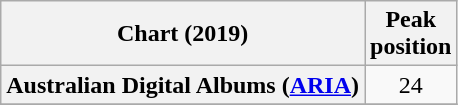<table class="wikitable sortable plainrowheaders" style="text-align:center">
<tr>
<th scope="col">Chart (2019)</th>
<th scope="col">Peak<br>position</th>
</tr>
<tr>
<th scope="row">Australian Digital Albums (<a href='#'>ARIA</a>)</th>
<td>24</td>
</tr>
<tr>
</tr>
</table>
